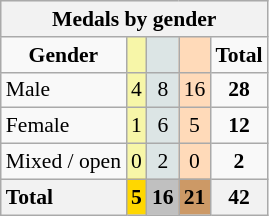<table class="wikitable" style="text-align:center;font-size:90%">
<tr style="background:#efefef;">
<th colspan=5>Medals by gender</th>
</tr>
<tr>
<td><strong>Gender</strong></td>
<td bgcolor=#f7f6a8></td>
<td bgcolor=#dce5e5></td>
<td bgcolor=#ffdab9></td>
<td><strong>Total</strong></td>
</tr>
<tr>
<td style="text-align:left;">Male</td>
<td style="background:#F7F6A8;">4</td>
<td style="background:#DCE5E5;">8</td>
<td style="background:#FFDAB9;">16</td>
<td><strong>28</strong></td>
</tr>
<tr>
<td style="text-align:left;">Female</td>
<td style="background:#F7F6A8;">1</td>
<td style="background:#DCE5E5;">6</td>
<td style="background:#FFDAB9;">5</td>
<td><strong>12</strong></td>
</tr>
<tr>
<td style="text-align:left;">Mixed / open</td>
<td style="background:#F7F6A8;">0</td>
<td style="background:#DCE5E5;">2</td>
<td style="background:#FFDAB9;">0</td>
<td><strong>2</strong></td>
</tr>
<tr>
<th style="text-align:left;">Total</th>
<th style="background:gold;">5</th>
<th style="background:silver;">16</th>
<th style="background:#c96;">21</th>
<th>42</th>
</tr>
</table>
